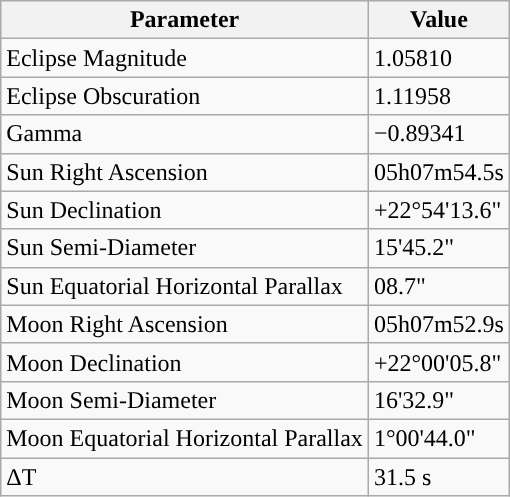<table class="wikitable">
<tr>
<th>Parameter</th>
<th>Value</th>
</tr>
<tr>
<td>Eclipse Magnitude</td>
<td>1.05810</td>
</tr>
<tr>
<td>Eclipse Obscuration</td>
<td>1.11958</td>
</tr>
<tr>
<td>Gamma</td>
<td>−0.89341</td>
</tr>
<tr>
<td>Sun Right Ascension</td>
<td>05h07m54.5s</td>
</tr>
<tr>
<td>Sun Declination</td>
<td>+22°54'13.6"</td>
</tr>
<tr>
<td>Sun Semi-Diameter</td>
<td>15'45.2"</td>
</tr>
<tr>
<td>Sun Equatorial Horizontal Parallax</td>
<td>08.7"</td>
</tr>
<tr>
<td>Moon Right Ascension</td>
<td>05h07m52.9s</td>
</tr>
<tr>
<td>Moon Declination</td>
<td>+22°00'05.8"</td>
</tr>
<tr>
<td>Moon Semi-Diameter</td>
<td>16'32.9"</td>
</tr>
<tr>
<td>Moon Equatorial Horizontal Parallax</td>
<td>1°00'44.0"</td>
</tr>
<tr>
<td>ΔT</td>
<td>31.5 s</td>
</tr>
</table>
